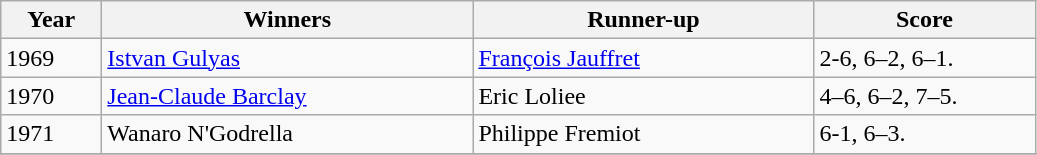<table class="wikitable">
<tr>
<th style="width:60px;">Year</th>
<th style="width:240px;">Winners</th>
<th style="width:220px;">Runner-up</th>
<th style="width:140px;">Score</th>
</tr>
<tr>
<td>1969</td>
<td> <a href='#'>Istvan Gulyas</a></td>
<td> <a href='#'>François Jauffret</a></td>
<td>2-6, 6–2, 6–1.</td>
</tr>
<tr>
<td>1970</td>
<td> <a href='#'>Jean-Claude Barclay</a></td>
<td> Eric Loliee</td>
<td>4–6, 6–2, 7–5.</td>
</tr>
<tr>
<td>1971</td>
<td> Wanaro N'Godrella</td>
<td> Philippe Fremiot</td>
<td>6-1, 6–3.</td>
</tr>
<tr>
</tr>
</table>
